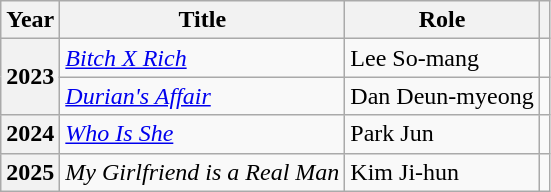<table class="wikitable plainrowheaders">
<tr>
<th scope="col">Year</th>
<th scope="col">Title</th>
<th scope="col">Role</th>
<th scope="col"></th>
</tr>
<tr>
<th scope="row" rowspan="2">2023</th>
<td><em><a href='#'>Bitch X Rich</a></em></td>
<td>Lee So-mang</td>
<td style="text-align:center"></td>
</tr>
<tr>
<td><em><a href='#'>Durian's Affair</a></em></td>
<td>Dan Deun-myeong</td>
<td style="text-align:center"></td>
</tr>
<tr>
<th scope="row">2024</th>
<td><em><a href='#'>Who Is She</a></em></td>
<td>Park Jun</td>
<td style="text-align:center"></td>
</tr>
<tr>
<th scope="row">2025</th>
<td><em>My Girlfriend is a Real Man</em></td>
<td>Kim Ji-hun</td>
<td style="text-align:center"></td>
</tr>
</table>
